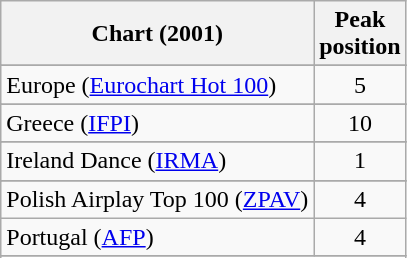<table class="wikitable sortable">
<tr>
<th>Chart (2001)</th>
<th>Peak<br>position</th>
</tr>
<tr>
</tr>
<tr>
</tr>
<tr>
</tr>
<tr>
</tr>
<tr>
</tr>
<tr>
<td>Europe (<a href='#'>Eurochart Hot 100</a>)</td>
<td align="center">5</td>
</tr>
<tr>
</tr>
<tr>
</tr>
<tr>
<td>Greece (<a href='#'>IFPI</a>)</td>
<td align="center">10</td>
</tr>
<tr>
</tr>
<tr>
<td>Ireland Dance (<a href='#'>IRMA</a>)</td>
<td align="center">1</td>
</tr>
<tr>
</tr>
<tr>
</tr>
<tr>
</tr>
<tr>
</tr>
<tr>
</tr>
<tr>
<td>Polish Airplay Top 100 (<a href='#'>ZPAV</a>)</td>
<td align="center">4</td>
</tr>
<tr>
<td>Portugal (<a href='#'>AFP</a>)</td>
<td align="center">4</td>
</tr>
<tr>
</tr>
<tr>
</tr>
<tr>
</tr>
<tr>
</tr>
<tr>
</tr>
<tr>
</tr>
<tr>
</tr>
</table>
